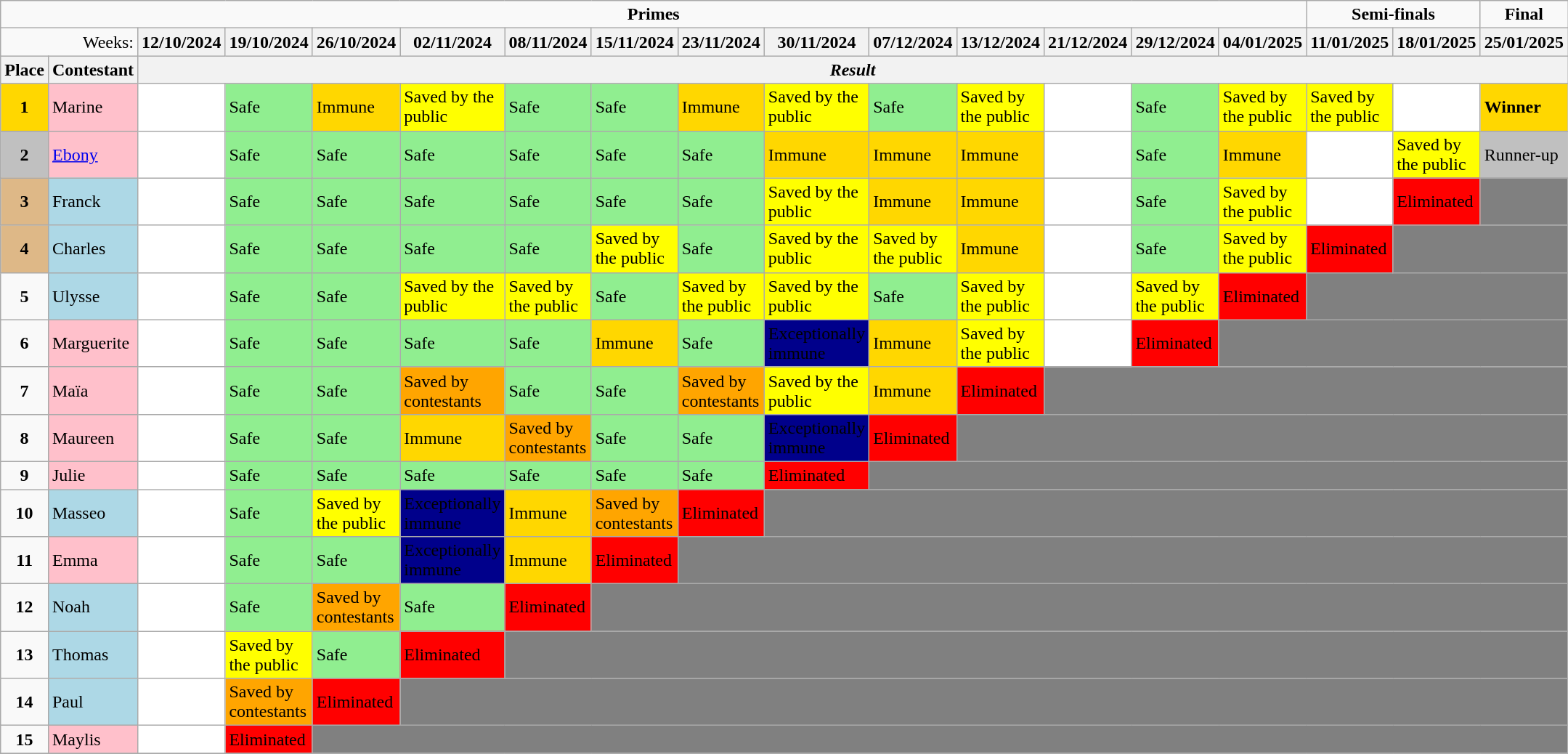<table class="wikitable" align="center">
<tr>
<td colspan = "15" align="center"><strong>Primes</strong></td>
<td colspan = "2" align="center"><strong>Semi-finals</strong></td>
<td align="center"><strong>Final</strong></td>
</tr>
<tr>
<td colspan = "2" align="right">Weeks:</td>
<th>12/10/2024</th>
<th>19/10/2024</th>
<th>26/10/2024</th>
<th>02/11/2024</th>
<th>08/11/2024</th>
<th>15/11/2024</th>
<th>23/11/2024</th>
<th>30/11/2024</th>
<th>07/12/2024</th>
<th>13/12/2024</th>
<th>21/12/2024</th>
<th>29/12/2024</th>
<th>04/01/2025</th>
<th>11/01/2025</th>
<th>18/01/2025</th>
<th>25/01/2025</th>
</tr>
<tr>
<th>Place</th>
<th>Contestant</th>
<th colspan="16" align="center"><em>Result</em></th>
</tr>
<tr>
<td style   = "text-align: center; background: gold"><strong>1</strong></td>
<td style   = "background : pink;">Marine</td>
<td style   = "background : white;"></td>
<td style   = "background : lightgreen;">Safe</td>
<td style   = "background : gold;">Immune</td>
<td style   = "background : yellow;">Saved by the public</td>
<td style   = "background : lightgreen;">Safe</td>
<td style   = "background : lightgreen;">Safe</td>
<td style   = "background : gold;">Immune</td>
<td style   = "background : yellow;">Saved by the public</td>
<td style   = "background : lightgreen;">Safe</td>
<td style   = "background : yellow;">Saved by the public</td>
<td style   = "background : white;"></td>
<td style   = "background : lightgreen;">Safe</td>
<td style   = "background : yellow;">Saved by the public</td>
<td style   = "background : yellow;">Saved by the public</td>
<td style   = "background : white;"></td>
<td style   = "background : gold;"><strong>Winner</strong></td>
</tr>
<tr>
<td style   = "text-align: center; background: Silver"><strong>2</strong></td>
<td style   = "background : pink;"><a href='#'>Ebony</a></td>
<td style   = "background : white;"></td>
<td style   = "background : lightgreen;">Safe</td>
<td style   = "background : lightgreen;">Safe</td>
<td style   = "background : lightgreen;">Safe</td>
<td style   = "background : lightgreen;">Safe</td>
<td style   = "background : lightgreen;">Safe</td>
<td style   = "background : lightgreen;">Safe</td>
<td style   = "background : gold;">Immune</td>
<td style   = "background : gold;">Immune</td>
<td style   = "background : gold;">Immune</td>
<td style   = "background : white;"></td>
<td style   = "background : lightgreen;">Safe</td>
<td style   = "background : gold;">Immune</td>
<td style   = "background : white;"></td>
<td style   = "background : yellow;">Saved by the public</td>
<td style   = "background : silver;">Runner-up</td>
</tr>
<tr>
<td style   = "text-align: center; background:BurlyWood"><strong>3</strong></td>
<td style   = "background : lightblue;">Franck</td>
<td style   = "background : white;"></td>
<td style   = "background : lightgreen;">Safe</td>
<td style   = "background : lightgreen;">Safe</td>
<td style   = "background : lightgreen;">Safe</td>
<td style   = "background : lightgreen;">Safe</td>
<td style   = "background : lightgreen;">Safe</td>
<td style   = "background : lightgreen;">Safe</td>
<td style   = "background : yellow;">Saved by the public</td>
<td style   = "background : gold;">Immune</td>
<td style   = "background : gold;">Immune</td>
<td style   = "background : white;"></td>
<td style   = "background : lightgreen;">Safe</td>
<td style   = "background : yellow;">Saved by the public</td>
<td style   = "background : white;"></td>
<td style   = "background : red;"><span>Eliminated</span></td>
<td bgcolor = "grey"></td>
</tr>
<tr>
<td style   = "text-align: center; background:BurlyWood"><strong>4</strong></td>
<td style   = "background : lightblue;">Charles</td>
<td style   = "background : white;"></td>
<td style   = "background : lightgreen;">Safe</td>
<td style   = "background : lightgreen;">Safe</td>
<td style   = "background : lightgreen;">Safe</td>
<td style   = "background : lightgreen;">Safe</td>
<td style   = "background : yellow;">Saved by the public</td>
<td style   = "background : lightgreen;">Safe</td>
<td style   = "background : yellow;">Saved by the public</td>
<td style   = "background : yellow;">Saved by the public</td>
<td style   = "background : gold;">Immune</td>
<td style   = "background : white;"></td>
<td style   = "background : lightgreen;">Safe</td>
<td style   = "background : yellow;">Saved by the public</td>
<td style   = "background : red;"><span>Eliminated</span></td>
<td colspan = "2" bgcolor = "grey"></td>
</tr>
<tr>
<td align="center"><strong>5</strong></td>
<td style   = "background : lightblue;">Ulysse</td>
<td style   = "background : white;"></td>
<td style   = "background : lightgreen;">Safe</td>
<td style   = "background : lightgreen;">Safe</td>
<td style   = "background : yellow;">Saved by the public</td>
<td style   = "background : yellow;">Saved by the public</td>
<td style   = "background : lightgreen;">Safe</td>
<td style   = "background : yellow;">Saved by the public</td>
<td style   = "background : yellow;">Saved by the public</td>
<td style   = "background : lightgreen;">Safe</td>
<td style   = "background : yellow;">Saved by the public</td>
<td style   = "background : white;"></td>
<td style   = "background : yellow;">Saved by the public</td>
<td style   = "background : red;"><span>Eliminated</span></td>
<td colspan = "3" bgcolor = "grey"></td>
</tr>
<tr>
<td align="center"><strong>6</strong></td>
<td style   = "background : pink;">Marguerite</td>
<td style   = "background : white;"></td>
<td style   = "background : lightgreen;">Safe</td>
<td style   = "background : lightgreen;">Safe</td>
<td style   = "background : lightgreen;">Safe</td>
<td style   = "background : lightgreen;">Safe</td>
<td style   = "background : gold;">Immune</td>
<td style   = "background : lightgreen;">Safe</td>
<td style   = "background : darkblue;"><span>Exceptionally immune</span></td>
<td style   = "background : gold;">Immune</td>
<td style   = "background : yellow;">Saved by the public</td>
<td style   = "background : white;"></td>
<td style   = "background : red;"><span>Eliminated</span></td>
<td colspan = "4" bgcolor = "grey"></td>
</tr>
<tr>
<td align="center"><strong>7</strong></td>
<td style   = "background : pink;">Maïa</td>
<td style   = "background : white;"></td>
<td style   = "background : lightgreen;">Safe</td>
<td style   = "background : lightgreen;">Safe</td>
<td style   = "background : orange;">Saved by contestants</td>
<td style   = "background : lightgreen;">Safe</td>
<td style   = "background : lightgreen;">Safe</td>
<td style   = "background : orange;">Saved by contestants</td>
<td style   = "background : yellow;">Saved by the public</td>
<td style   = "background : gold;">Immune</td>
<td style   = "background : red;"><span>Eliminated</span></td>
<td colspan = "6" bgcolor ="grey"></td>
</tr>
<tr>
<td align="center"><strong>8</strong></td>
<td style   = "background : pink;">Maureen</td>
<td style   = "background : white;"></td>
<td style   = "background : lightgreen;">Safe</td>
<td style   = "background : lightgreen;">Safe</td>
<td style   = "background : gold;">Immune</td>
<td style   = "background : orange;">Saved by contestants</td>
<td style   = "background : lightgreen;">Safe</td>
<td style   = "background : lightgreen;">Safe</td>
<td style   = "background : darkblue;"><span>Exceptionally immune</span></td>
<td style   = "background : red;"><span>Eliminated</span></td>
<td colspan = "7" bgcolor="grey"></td>
</tr>
<tr>
<td align="center"><strong>9</strong></td>
<td style   = "background : pink;">Julie</td>
<td style   = "background : white;"></td>
<td style   = "background : lightgreen;">Safe</td>
<td style   = "background : lightgreen;">Safe</td>
<td style   = "background : lightgreen;">Safe</td>
<td style   = "background : lightgreen;">Safe</td>
<td style   = "background : lightgreen;">Safe</td>
<td style   = "background : lightgreen;">Safe</td>
<td style   = "background : red;"><span>Eliminated</span></td>
<td colspan = "8" bgcolor="grey"></td>
</tr>
<tr>
<td align=center><strong>10</strong></td>
<td style   = "background : lightblue;">Masseo</td>
<td style   = "background : white;"></td>
<td style   = "background : lightgreen;">Safe</td>
<td style   = "background : yellow;">Saved by the public</td>
<td style   = "background : darkblue;"><span>Exceptionally immune</span></td>
<td style   = "background : gold;">Immune</td>
<td style   = "background : orange;">Saved by contestants</td>
<td style   = "background : red;"><span>Eliminated</span></td>
<td colspan = "9" bgcolor="grey"></td>
</tr>
<tr>
<td align=center><strong>11</strong></td>
<td style   = "background : pink;">Emma</td>
<td style   = "background : white;"></td>
<td style   = "background : lightgreen;">Safe</td>
<td style   = "background : lightgreen;">Safe</td>
<td style   = "background : darkblue;"><span>Exceptionally immune</span></td>
<td style   = "background : gold;">Immune</td>
<td style   = "background : red;"><span>Eliminated</span></td>
<td colspan = "10" bgcolor ="grey"></td>
</tr>
<tr>
<td align="center"><strong>12</strong></td>
<td style   = "background : lightblue;">Noah</td>
<td style   = "background : white;"></td>
<td style   = "background : lightgreen;">Safe</td>
<td style   = "background : orange;">Saved by contestants</td>
<td style   = "background : lightgreen;">Safe</td>
<td style   = "background : red;"><span>Eliminated</span></td>
<td colspan = "11" bgcolor="grey"></td>
</tr>
<tr>
<td align="center"><strong>13</strong></td>
<td style   = "background : lightblue;">Thomas</td>
<td style   = "background : white;"></td>
<td style   = "background : yellow;">Saved by the public</td>
<td style   = "background : lightgreen;">Safe</td>
<td style   = "background : red;"><span>Eliminated</span></td>
<td colspan = "12" bgcolor="grey"></td>
</tr>
<tr>
<td align="center"><strong>14</strong></td>
<td style   = "background : lightblue;">Paul</td>
<td style   = "background : white;"></td>
<td style   = "background : orange;">Saved by contestants</td>
<td style   = "background : red;"><span>Eliminated</span></td>
<td colspan = "13" bgcolor="grey"></td>
</tr>
<tr>
<td align="center"><strong>15</strong></td>
<td style   = "background : pink;">Maylis</td>
<td style   = "background : white;"></td>
<td style   = "background : red;"><span>Eliminated</span></td>
<td colspan = "14" bgcolor="grey"></td>
</tr>
<tr>
</tr>
</table>
